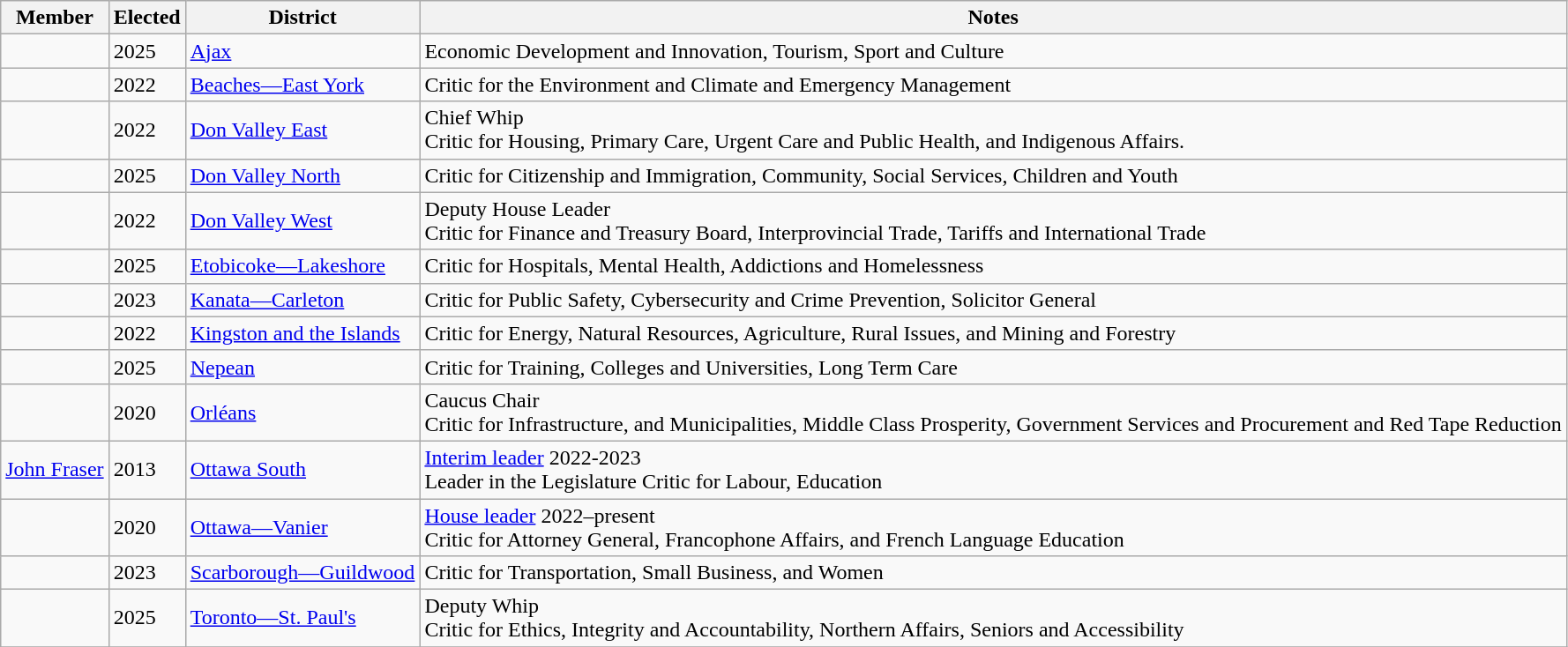<table class="wikitable sortable">
<tr>
<th>Member</th>
<th>Elected</th>
<th>District</th>
<th class=unsortable>Notes</th>
</tr>
<tr>
<td></td>
<td>2025</td>
<td><a href='#'>Ajax</a></td>
<td>Economic Development and Innovation, Tourism, Sport and Culture</td>
</tr>
<tr>
<td></td>
<td>2022</td>
<td><a href='#'>Beaches—East York</a></td>
<td>Critic for the Environment and Climate and Emergency Management</td>
</tr>
<tr>
<td></td>
<td>2022</td>
<td><a href='#'>Don Valley East</a></td>
<td>Chief Whip<br>Critic for Housing, Primary Care, Urgent Care and Public Health, and Indigenous Affairs.</td>
</tr>
<tr>
<td></td>
<td>2025</td>
<td><a href='#'>Don Valley North</a></td>
<td>Critic for Citizenship and Immigration, Community, Social Services, Children and Youth</td>
</tr>
<tr>
<td></td>
<td>2022</td>
<td><a href='#'>Don Valley West</a></td>
<td>Deputy House Leader<br>Critic for Finance and Treasury Board, Interprovincial Trade, Tariffs and International Trade</td>
</tr>
<tr>
<td></td>
<td>2025</td>
<td><a href='#'>Etobicoke—Lakeshore</a></td>
<td>Critic for Hospitals, Mental Health, Addictions and Homelessness</td>
</tr>
<tr>
<td></td>
<td>2023</td>
<td><a href='#'>Kanata—Carleton</a></td>
<td>Critic for Public Safety, Cybersecurity and Crime Prevention, Solicitor General</td>
</tr>
<tr>
<td></td>
<td>2022</td>
<td><a href='#'>Kingston and the Islands</a></td>
<td>Critic for Energy, Natural Resources, Agriculture, Rural Issues, and Mining and Forestry</td>
</tr>
<tr>
<td></td>
<td>2025</td>
<td><a href='#'>Nepean</a></td>
<td>Critic for Training, Colleges and Universities, Long Term Care</td>
</tr>
<tr>
<td></td>
<td>2020</td>
<td><a href='#'>Orléans</a></td>
<td>Caucus Chair<br>Critic for Infrastructure, and Municipalities, Middle Class Prosperity, Government Services and Procurement and Red Tape Reduction</td>
</tr>
<tr>
<td><a href='#'>John Fraser</a></td>
<td>2013</td>
<td><a href='#'>Ottawa South</a></td>
<td><a href='#'>Interim leader</a> 2022-2023<br>Leader in the Legislature
Critic for Labour, Education</td>
</tr>
<tr>
<td></td>
<td>2020</td>
<td><a href='#'>Ottawa—Vanier</a></td>
<td><a href='#'>House leader</a> 2022–present<br>Critic for Attorney General, Francophone Affairs, and French Language Education</td>
</tr>
<tr>
<td></td>
<td>2023</td>
<td><a href='#'>Scarborough—Guildwood</a></td>
<td>Critic for Transportation, Small Business, and Women</td>
</tr>
<tr>
<td></td>
<td>2025</td>
<td><a href='#'>Toronto—St. Paul's</a></td>
<td>Deputy Whip<br>Critic for Ethics, Integrity and Accountability, Northern Affairs, Seniors and Accessibility</td>
</tr>
<tr>
</tr>
</table>
